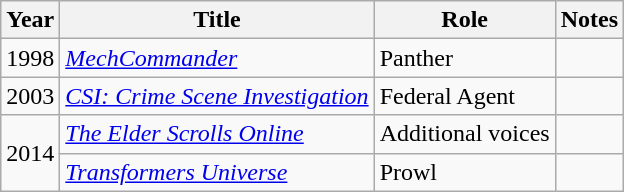<table class="wikitable">
<tr>
<th>Year</th>
<th>Title</th>
<th>Role</th>
<th>Notes</th>
</tr>
<tr>
<td>1998</td>
<td><em><a href='#'>MechCommander</a></em></td>
<td>Panther</td>
<td></td>
</tr>
<tr>
<td>2003</td>
<td><em><a href='#'>CSI: Crime Scene Investigation</a></em></td>
<td>Federal Agent</td>
<td></td>
</tr>
<tr>
<td rowspan="2">2014</td>
<td><em><a href='#'>The Elder Scrolls Online</a></em></td>
<td>Additional voices</td>
<td></td>
</tr>
<tr>
<td><em><a href='#'>Transformers Universe</a></em></td>
<td>Prowl</td>
<td></td>
</tr>
</table>
